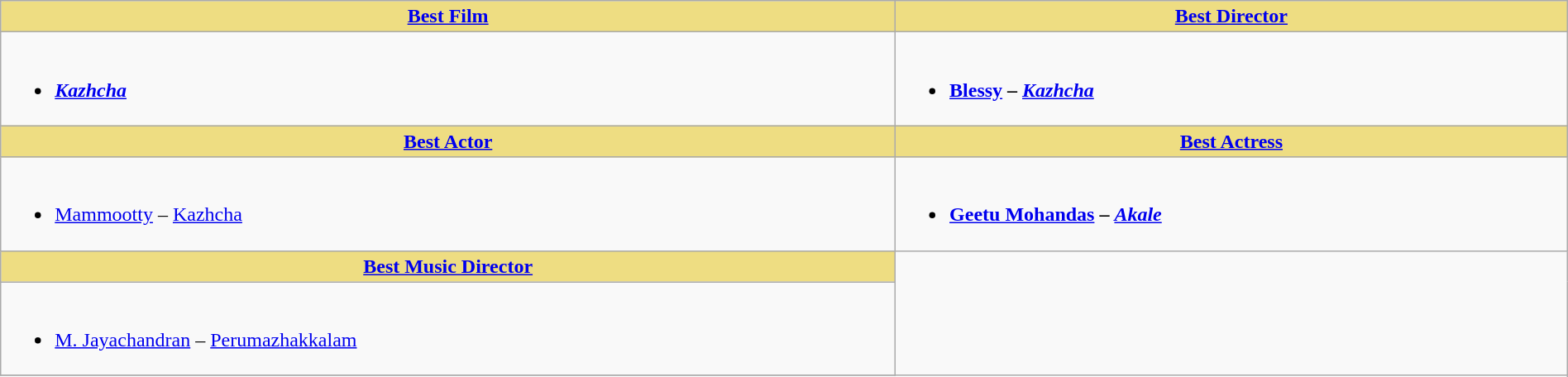<table class="wikitable" width =100%|>
<tr>
<th ! style="background:#eedd82; text-align:center;"><a href='#'>Best Film</a></th>
<th ! style="background:#eedd82; text-align:center;"><a href='#'>Best Director</a></th>
</tr>
<tr>
<td valign="top"><br><ul><li><strong><em><a href='#'>Kazhcha</a></em></strong></li></ul></td>
<td valign="top"><br><ul><li><strong><a href='#'>Blessy</a> – <em><a href='#'>Kazhcha</a><strong><em></li></ul></td>
</tr>
<tr>
<th ! style="background:#eedd82; text-align:center;"><a href='#'>Best Actor</a></th>
<th ! style="background:#eedd82; text-align:center;"><a href='#'>Best Actress</a></th>
</tr>
<tr>
<td><br><ul><li></strong><a href='#'>Mammootty</a> – </em><a href='#'>Kazhcha</a></em></strong></li></ul></td>
<td><br><ul><li><strong><a href='#'>Geetu Mohandas</a> – <em><a href='#'>Akale</a><strong><em></li></ul></td>
</tr>
<tr>
<th ! style="background:#eedd82; text-align:center;"><a href='#'>Best Music Director</a></th>
</tr>
<tr>
<td><br><ul><li></strong><a href='#'>M. Jayachandran</a> – </em><a href='#'>Perumazhakkalam</a></em></strong></li></ul></td>
</tr>
<tr>
</tr>
</table>
